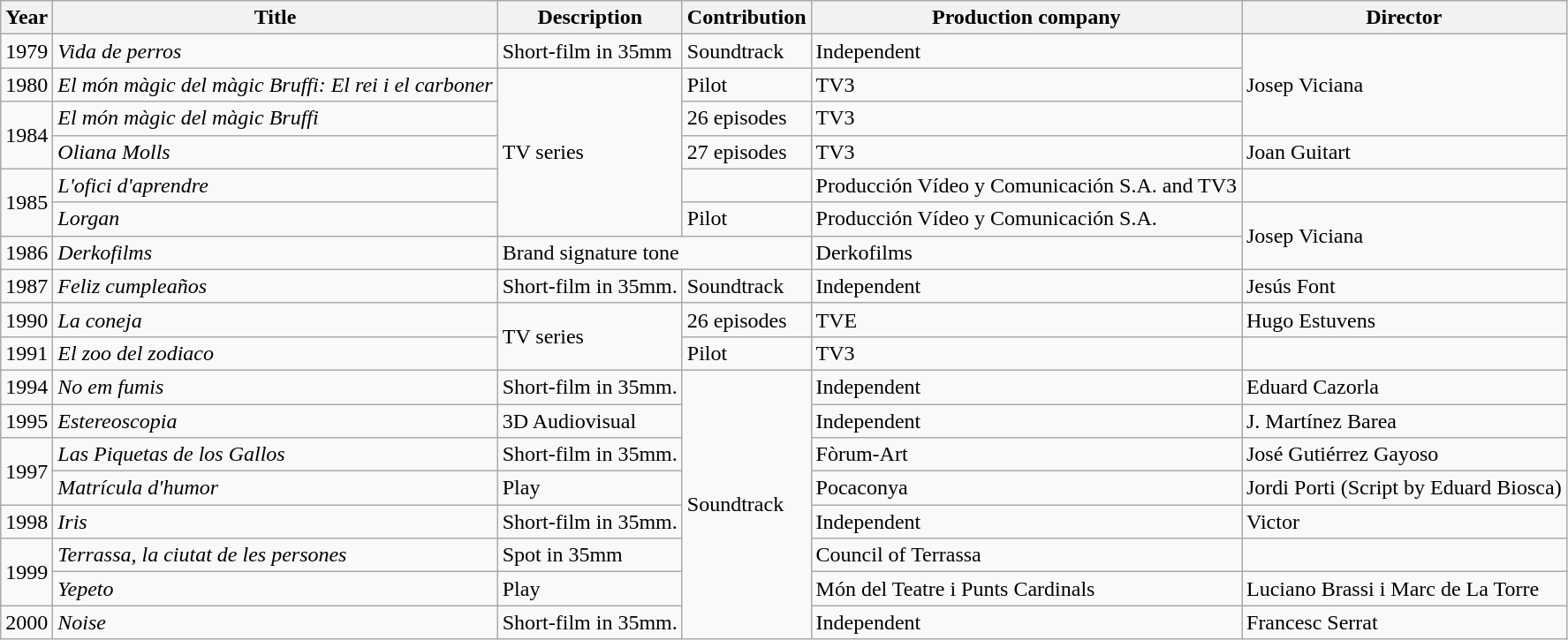<table class="wikitable">
<tr>
<th>Year</th>
<th>Title</th>
<th>Description</th>
<th>Contribution</th>
<th>Production company</th>
<th>Director</th>
</tr>
<tr>
<td>1979</td>
<td><em>Vida de perros</em></td>
<td>Short-film in 35mm</td>
<td>Soundtrack</td>
<td>Independent</td>
<td rowspan="3">Josep Viciana</td>
</tr>
<tr>
<td>1980</td>
<td><em>El món màgic del màgic Bruffi: El rei i el carboner</em></td>
<td rowspan="5">TV series</td>
<td>Pilot</td>
<td>TV3</td>
</tr>
<tr>
<td rowspan="2">1984</td>
<td><em>El món màgic del màgic Bruffi</em></td>
<td>26 episodes</td>
<td>TV3</td>
</tr>
<tr>
<td><em>Oliana Molls</em></td>
<td>27 episodes</td>
<td>TV3</td>
<td>Joan Guitart</td>
</tr>
<tr>
<td rowspan="2">1985</td>
<td><em>L'ofici d'aprendre</em></td>
<td></td>
<td>Producción Vídeo y Comunicación S.A. and TV3</td>
<td></td>
</tr>
<tr>
<td><em>Lorgan</em></td>
<td>Pilot</td>
<td>Producción Vídeo y Comunicación S.A.</td>
<td rowspan="2">Josep Viciana</td>
</tr>
<tr>
<td>1986</td>
<td><em>Derkofilms</em></td>
<td colspan="2">Brand signature tone</td>
<td>Derkofilms</td>
</tr>
<tr>
<td>1987</td>
<td><em>Feliz cumpleaños</em></td>
<td>Short-film in 35mm.</td>
<td>Soundtrack</td>
<td>Independent</td>
<td>Jesús Font</td>
</tr>
<tr>
<td>1990</td>
<td><em>La coneja</em></td>
<td rowspan="2">TV series</td>
<td>26 episodes</td>
<td>TVE</td>
<td>Hugo Estuvens</td>
</tr>
<tr>
<td>1991</td>
<td><em>El zoo del zodiaco</em></td>
<td>Pilot</td>
<td>TV3</td>
<td></td>
</tr>
<tr>
<td>1994</td>
<td><em>No em fumis</em></td>
<td>Short-film in 35mm.</td>
<td rowspan="8">Soundtrack</td>
<td>Independent</td>
<td>Eduard Cazorla</td>
</tr>
<tr>
<td>1995</td>
<td><em>Estereoscopia</em></td>
<td>3D Audiovisual</td>
<td>Independent</td>
<td>J. Martínez Barea</td>
</tr>
<tr>
<td rowspan="2">1997</td>
<td><em>Las Piquetas de los Gallos</em></td>
<td>Short-film in 35mm.</td>
<td>Fòrum-Art</td>
<td>José Gutiérrez Gayoso</td>
</tr>
<tr>
<td><em>Matrícula d'humor</em></td>
<td>Play</td>
<td>Pocaconya</td>
<td>Jordi Porti (Script by Eduard Biosca)</td>
</tr>
<tr>
<td>1998</td>
<td><em>Iris</em></td>
<td>Short-film in 35mm.</td>
<td>Independent</td>
<td>Victor</td>
</tr>
<tr>
<td rowspan="2">1999</td>
<td><em>Terrassa, la ciutat de les persones</em></td>
<td>Spot in 35mm</td>
<td>Council of Terrassa</td>
<td></td>
</tr>
<tr>
<td><em>Yepeto</em></td>
<td>Play</td>
<td>Món del Teatre i Punts Cardinals</td>
<td>Luciano Brassi i Marc de La Torre</td>
</tr>
<tr>
<td>2000</td>
<td><em>Noise</em></td>
<td>Short-film in 35mm.</td>
<td>Independent</td>
<td>Francesc Serrat</td>
</tr>
</table>
